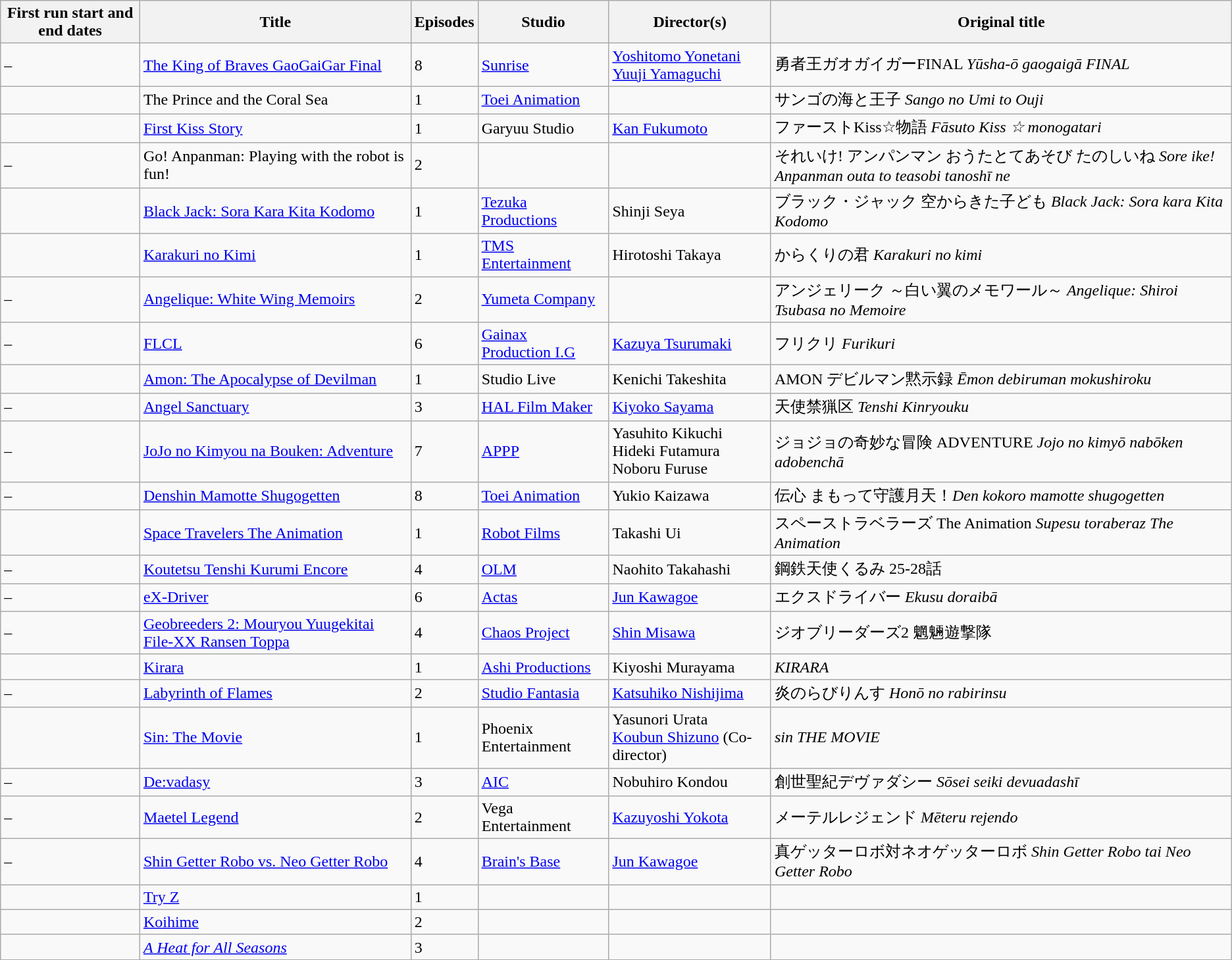<table class="wikitable">
<tr>
<th>First run start and end dates</th>
<th>Title</th>
<th>Episodes</th>
<th>Studio</th>
<th>Director(s)</th>
<th>Original title</th>
</tr>
<tr>
<td> – </td>
<td><a href='#'>The King of Braves GaoGaiGar Final</a></td>
<td>8</td>
<td><a href='#'>Sunrise</a></td>
<td><a href='#'>Yoshitomo Yonetani</a><br><a href='#'>Yuuji Yamaguchi</a></td>
<td>勇者王ガオガイガーFINAL <em>Yūsha-ō gaogaigā FINAL</em></td>
</tr>
<tr>
<td></td>
<td>The Prince and the Coral Sea</td>
<td>1</td>
<td><a href='#'>Toei Animation</a></td>
<td></td>
<td>サンゴの海と王子 <em>Sango no Umi to Ouji</em></td>
</tr>
<tr>
<td></td>
<td><a href='#'>First Kiss Story</a></td>
<td>1</td>
<td>Garyuu Studio</td>
<td><a href='#'>Kan Fukumoto</a></td>
<td>ファーストKiss☆物語 <em>Fāsuto Kiss ☆ monogatari</em></td>
</tr>
<tr>
<td> – </td>
<td>Go! Anpanman: Playing with the robot is fun!</td>
<td>2</td>
<td></td>
<td></td>
<td>それいけ! アンパンマン おうたとてあそび たのしいね <em>Sore ike! Anpanman outa to teasobi tanoshī ne</em></td>
</tr>
<tr>
<td></td>
<td><a href='#'>Black Jack: Sora Kara Kita Kodomo</a></td>
<td>1</td>
<td><a href='#'>Tezuka Productions</a></td>
<td>Shinji Seya</td>
<td>ブラック・ジャック 空からきた子ども <em>Black Jack: Sora kara Kita Kodomo</em></td>
</tr>
<tr>
<td></td>
<td><a href='#'>Karakuri no Kimi</a></td>
<td>1</td>
<td><a href='#'>TMS Entertainment</a></td>
<td>Hirotoshi Takaya</td>
<td>からくりの君 <em>Karakuri no kimi</em></td>
</tr>
<tr>
<td> – </td>
<td><a href='#'>Angelique: White Wing Memoirs</a></td>
<td>2</td>
<td><a href='#'>Yumeta Company</a></td>
<td></td>
<td>アンジェリーク ～白い翼のメモワール～  <em>Angelique: Shiroi Tsubasa no Memoire</em></td>
</tr>
<tr>
<td> – </td>
<td><a href='#'>FLCL</a></td>
<td>6</td>
<td><a href='#'>Gainax</a><br><a href='#'>Production I.G</a></td>
<td><a href='#'>Kazuya Tsurumaki</a></td>
<td>フリクリ <em>Furikuri</em></td>
</tr>
<tr>
<td></td>
<td><a href='#'>Amon: The Apocalypse of Devilman</a></td>
<td>1</td>
<td>Studio Live</td>
<td>Kenichi Takeshita</td>
<td>AMON デビルマン黙示録 <em>Ēmon debiruman mokushiroku</em></td>
</tr>
<tr>
<td> – </td>
<td><a href='#'>Angel Sanctuary</a></td>
<td>3</td>
<td><a href='#'>HAL Film Maker</a></td>
<td><a href='#'>Kiyoko Sayama</a></td>
<td>天使禁猟区 <em>Tenshi Kinryouku</em></td>
</tr>
<tr>
<td> – </td>
<td><a href='#'>JoJo no Kimyou na Bouken: Adventure</a></td>
<td>7</td>
<td><a href='#'>APPP</a></td>
<td>Yasuhito Kikuchi<br>Hideki Futamura
Noboru Furuse</td>
<td>ジョジョの奇妙な冒険 ADVENTURE <em>Jojo no kimyō nabōken adobenchā</em></td>
</tr>
<tr>
<td> – </td>
<td><a href='#'>Denshin Mamotte Shugogetten</a></td>
<td>8</td>
<td><a href='#'>Toei Animation</a></td>
<td>Yukio Kaizawa</td>
<td>伝心 まもって守護月天！<em>Den kokoro mamotte shugogetten</em></td>
</tr>
<tr>
<td></td>
<td><a href='#'>Space Travelers The Animation</a></td>
<td>1</td>
<td><a href='#'>Robot Films</a></td>
<td>Takashi Ui</td>
<td>スペーストラベラーズ The Animation <em>Supesu toraberaz The Animation</em></td>
</tr>
<tr>
<td> – </td>
<td><a href='#'>Koutetsu Tenshi Kurumi Encore</a></td>
<td>4</td>
<td><a href='#'>OLM</a></td>
<td>Naohito Takahashi</td>
<td>鋼鉄天使くるみ 25-28話</td>
</tr>
<tr>
<td> – </td>
<td><a href='#'>eX-Driver</a></td>
<td>6</td>
<td><a href='#'>Actas</a></td>
<td><a href='#'>Jun Kawagoe</a></td>
<td>エクスドライバー <em>Ekusu doraibā</em></td>
</tr>
<tr>
<td> – </td>
<td><a href='#'>Geobreeders 2: Mouryou Yuugekitai File-XX Ransen Toppa</a></td>
<td>4</td>
<td><a href='#'>Chaos Project</a></td>
<td><a href='#'>Shin Misawa</a></td>
<td>ジオブリーダーズ2 魍魎遊撃隊</td>
</tr>
<tr>
<td></td>
<td><a href='#'>Kirara</a></td>
<td>1</td>
<td><a href='#'>Ashi Productions</a></td>
<td>Kiyoshi Murayama</td>
<td><em>KIRARA</em></td>
</tr>
<tr>
<td> – </td>
<td><a href='#'>Labyrinth of Flames</a></td>
<td>2</td>
<td><a href='#'>Studio Fantasia</a></td>
<td><a href='#'>Katsuhiko Nishijima</a></td>
<td>炎のらびりんす <em>Honō no rabirinsu</em></td>
</tr>
<tr>
<td></td>
<td><a href='#'>Sin: The Movie</a></td>
<td>1</td>
<td>Phoenix Entertainment</td>
<td>Yasunori Urata<br><a href='#'>Koubun Shizuno</a> (Co-director)</td>
<td><em>sin THE MOVIE</em></td>
</tr>
<tr>
<td> – </td>
<td><a href='#'>De:vadasy</a></td>
<td>3</td>
<td><a href='#'>AIC</a></td>
<td>Nobuhiro Kondou</td>
<td>創世聖紀デヴァダシー <em>Sōsei seiki devuadashī</em></td>
</tr>
<tr>
<td> – </td>
<td><a href='#'>Maetel Legend</a></td>
<td>2</td>
<td>Vega Entertainment</td>
<td><a href='#'>Kazuyoshi Yokota</a></td>
<td>メーテルレジェンド <em>Mēteru rejendo</em></td>
</tr>
<tr>
<td> – </td>
<td><a href='#'>Shin Getter Robo vs. Neo Getter Robo</a></td>
<td>4</td>
<td><a href='#'>Brain's Base</a></td>
<td><a href='#'>Jun Kawagoe</a></td>
<td>真ゲッターロボ対ネオゲッターロボ <em>Shin Getter Robo tai Neo Getter Robo</em></td>
</tr>
<tr>
<td></td>
<td><a href='#'>Try Z</a></td>
<td>1</td>
<td></td>
<td></td>
<td></td>
</tr>
<tr>
<td></td>
<td><a href='#'>Koihime</a></td>
<td>2</td>
<td></td>
<td></td>
<td></td>
</tr>
<tr>
<td></td>
<td><em><a href='#'>A Heat for All Seasons</a></em></td>
<td>3</td>
<td></td>
<td></td>
<td></td>
</tr>
</table>
